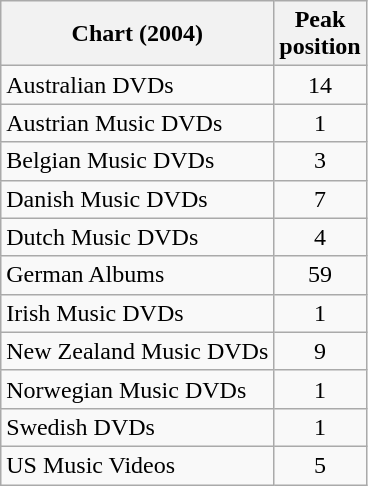<table class="wikitable plainrowheaders sortable">
<tr>
<th scope="col">Chart (2004)</th>
<th scope="col">Peak<br>position</th>
</tr>
<tr>
<td>Australian DVDs</td>
<td style="text-align:center;">14</td>
</tr>
<tr>
<td>Austrian Music DVDs</td>
<td style="text-align:center;">1</td>
</tr>
<tr>
<td>Belgian Music DVDs</td>
<td style="text-align:center;">3</td>
</tr>
<tr>
<td>Danish Music DVDs</td>
<td style="text-align:center;">7</td>
</tr>
<tr>
<td>Dutch Music DVDs</td>
<td style="text-align:center;">4</td>
</tr>
<tr>
<td>German Albums</td>
<td style="text-align:center;">59</td>
</tr>
<tr>
<td>Irish Music DVDs</td>
<td style="text-align:center;">1</td>
</tr>
<tr>
<td>New Zealand Music DVDs</td>
<td style="text-align:center;">9</td>
</tr>
<tr>
<td>Norwegian Music DVDs</td>
<td style="text-align:center;">1</td>
</tr>
<tr>
<td>Swedish DVDs</td>
<td style="text-align:center;">1</td>
</tr>
<tr>
<td>US Music Videos</td>
<td style="text-align:center;">5</td>
</tr>
</table>
